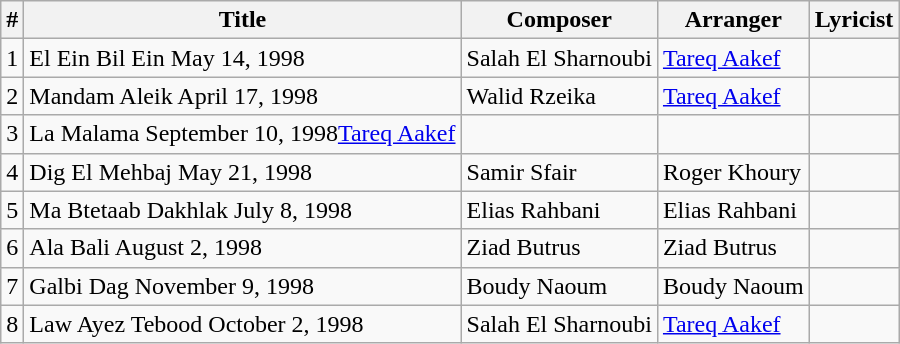<table class="wikitable">
<tr>
<th align="center">#</th>
<th align="center">Title</th>
<th align="center">Composer</th>
<th align="center">Arranger</th>
<th align="center">Lyricist</th>
</tr>
<tr>
<td>1</td>
<td>El Ein Bil Ein May 14, 1998</td>
<td>Salah El Sharnoubi</td>
<td><a href='#'>Tareq Aakef</a></td>
<td></td>
</tr>
<tr>
<td>2</td>
<td>Mandam Aleik April 17, 1998</td>
<td>Walid Rzeika</td>
<td><a href='#'>Tareq Aakef</a></td>
<td></td>
</tr>
<tr>
<td>3</td>
<td>La Malama September 10, 1998<a href='#'>Tareq Aakef</a></td>
<td></td>
<td></td>
<td></td>
</tr>
<tr>
<td>4</td>
<td>Dig El Mehbaj May 21, 1998</td>
<td>Samir Sfair</td>
<td>Roger Khoury</td>
<td></td>
</tr>
<tr>
<td>5</td>
<td>Ma Btetaab Dakhlak July 8, 1998</td>
<td>Elias Rahbani</td>
<td>Elias Rahbani</td>
<td></td>
</tr>
<tr>
<td>6</td>
<td>Ala Bali August 2, 1998</td>
<td>Ziad Butrus</td>
<td>Ziad Butrus</td>
<td></td>
</tr>
<tr>
<td>7</td>
<td>Galbi Dag November 9, 1998</td>
<td>Boudy Naoum</td>
<td>Boudy Naoum</td>
<td></td>
</tr>
<tr>
<td>8</td>
<td>Law Ayez Tebood October 2, 1998</td>
<td>Salah El Sharnoubi</td>
<td><a href='#'>Tareq Aakef</a></td>
<td></td>
</tr>
</table>
